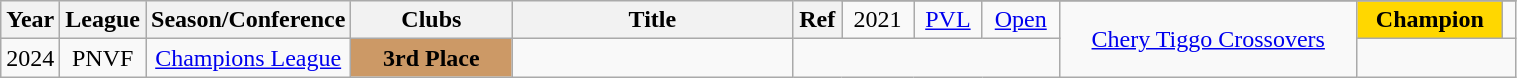<table class="wikitable sortable" style="text-align:center" width="80%">
<tr>
<th style="width:5px;" rowspan="2">Year</th>
<th style="width:25px;" rowspan="2">League</th>
<th style="width:100px;" rowspan="2">Season/Conference</th>
<th style="width:100px;" rowspan="2">Clubs</th>
<th style="width:180px;" rowspan="2">Title</th>
<th style="width:25px;" rowspan="2">Ref</th>
</tr>
<tr>
<td>2021</td>
<td><a href='#'>PVL</a></td>
<td><a href='#'>Open</a></td>
<td rowspan=2><a href='#'>Chery Tiggo Crossovers</a></td>
<td style="background:gold;"><strong>Champion</strong></td>
<td></td>
</tr>
<tr>
<td>2024</td>
<td>PNVF</td>
<td><a href='#'>Champions League</a></td>
<td style="background:#c96;"><strong>3rd Place</strong></td>
<td></td>
</tr>
</table>
